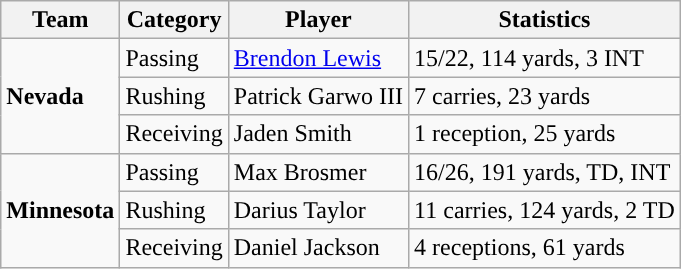<table class="wikitable" style="float: right;">
<tr>
<th>Team</th>
<th>Category</th>
<th>Player</th>
<th>Statistics</th>
</tr>
<tr>
<td rowspan=3><strong>Nevada</strong></td>
<td>Passing</td>
<td><a href='#'>Brendon Lewis</a></td>
<td>15/22, 114 yards, 3 INT</td>
</tr>
<tr>
<td>Rushing</td>
<td>Patrick Garwo III</td>
<td>7 carries, 23 yards</td>
</tr>
<tr>
<td>Receiving</td>
<td>Jaden Smith</td>
<td>1 reception, 25 yards</td>
</tr>
<tr>
<td rowspan=3><strong>Minnesota</strong></td>
<td>Passing</td>
<td>Max Brosmer</td>
<td>16/26, 191 yards, TD, INT</td>
</tr>
<tr>
<td>Rushing</td>
<td>Darius Taylor</td>
<td>11 carries, 124 yards, 2 TD</td>
</tr>
<tr>
<td>Receiving</td>
<td>Daniel Jackson</td>
<td>4 receptions, 61 yards</td>
</tr>
</table>
